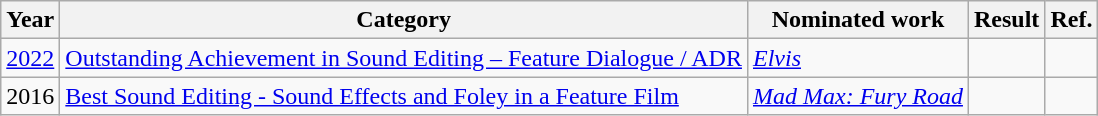<table class="wikitable">
<tr>
<th>Year</th>
<th>Category</th>
<th>Nominated work</th>
<th>Result</th>
<th>Ref.</th>
</tr>
<tr>
<td><a href='#'>2022</a></td>
<td><a href='#'>Outstanding Achievement in Sound Editing – Feature Dialogue / ADR</a></td>
<td><em><a href='#'>Elvis</a></em></td>
<td></td>
<td></td>
</tr>
<tr>
<td>2016</td>
<td><a href='#'>Best Sound Editing - Sound Effects and Foley in a Feature Film</a></td>
<td><em><a href='#'>Mad Max: Fury Road</a></em></td>
<td></td>
<td></td>
</tr>
</table>
